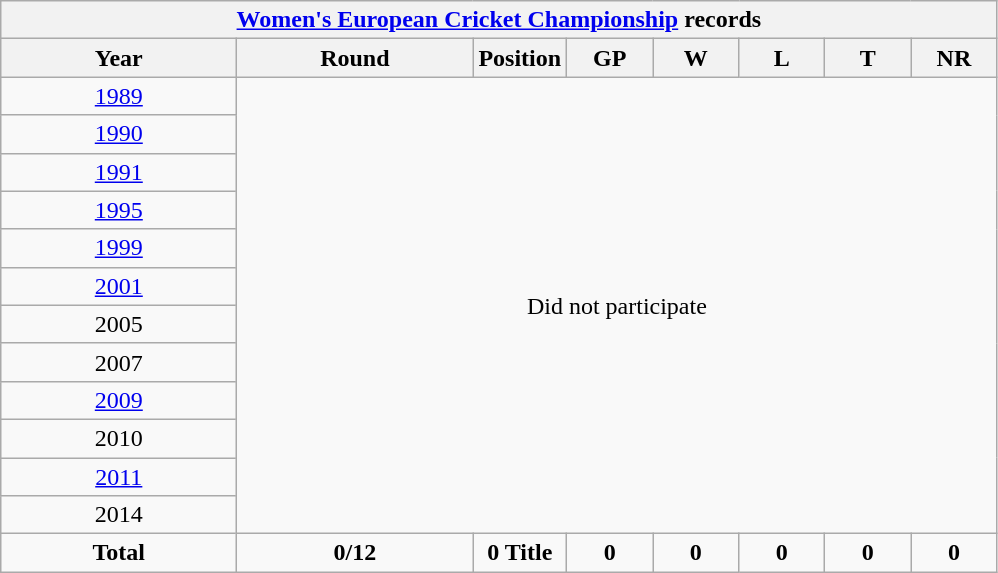<table class="wikitable" style="text-align: center; width=900px;">
<tr>
<th colspan=9><a href='#'>Women's European Cricket Championship</a> records</th>
</tr>
<tr>
<th width=150>Year</th>
<th width=150>Round</th>
<th width=50>Position</th>
<th width=50>GP</th>
<th width=50>W</th>
<th width=50>L</th>
<th width=50>T</th>
<th width=50>NR</th>
</tr>
<tr>
<td> <a href='#'>1989</a></td>
<td colspan=8 rowspan=12>Did not participate</td>
</tr>
<tr>
<td> <a href='#'>1990</a></td>
</tr>
<tr>
<td> <a href='#'>1991</a></td>
</tr>
<tr>
<td> <a href='#'>1995</a></td>
</tr>
<tr>
<td> <a href='#'>1999</a></td>
</tr>
<tr>
<td> <a href='#'>2001</a></td>
</tr>
<tr>
<td> 2005</td>
</tr>
<tr>
<td> 2007</td>
</tr>
<tr>
<td> <a href='#'>2009</a></td>
</tr>
<tr>
<td> 2010</td>
</tr>
<tr>
<td> <a href='#'>2011</a></td>
</tr>
<tr>
<td> 2014</td>
</tr>
<tr>
<td><strong>Total</strong></td>
<td><strong>0/12</strong></td>
<td><strong>0 Title</strong></td>
<td><strong>0</strong></td>
<td><strong>0</strong></td>
<td><strong>0</strong></td>
<td><strong>0</strong></td>
<td><strong>0</strong></td>
</tr>
</table>
